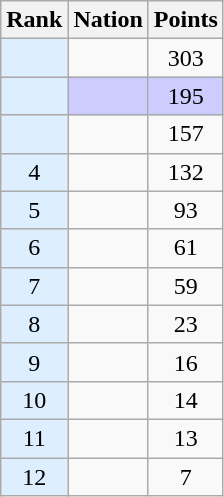<table class="wikitable sortable" style="text-align:center">
<tr>
<th>Rank</th>
<th>Nation</th>
<th>Points</th>
</tr>
<tr>
<td bgcolor = DDEEFF></td>
<td align=left></td>
<td>303</td>
</tr>
<tr style="background-color:#ccccff">
<td bgcolor = DDEEFF></td>
<td align=left></td>
<td>195</td>
</tr>
<tr>
<td bgcolor = DDEEFF></td>
<td align=left></td>
<td>157</td>
</tr>
<tr>
<td bgcolor = DDEEFF>4</td>
<td align=left></td>
<td>132</td>
</tr>
<tr>
<td bgcolor = DDEEFF>5</td>
<td align=left></td>
<td>93</td>
</tr>
<tr>
<td bgcolor = DDEEFF>6</td>
<td align=left></td>
<td>61</td>
</tr>
<tr>
<td bgcolor = DDEEFF>7</td>
<td align=left></td>
<td>59</td>
</tr>
<tr>
<td bgcolor = DDEEFF>8</td>
<td align=left></td>
<td>23</td>
</tr>
<tr>
<td bgcolor = DDEEFF>9</td>
<td align=left></td>
<td>16</td>
</tr>
<tr>
<td bgcolor = DDEEFF>10</td>
<td align=left></td>
<td>14</td>
</tr>
<tr>
<td bgcolor = DDEEFF>11</td>
<td align=left></td>
<td>13</td>
</tr>
<tr>
<td bgcolor = DDEEFF>12</td>
<td align=left></td>
<td>7</td>
</tr>
</table>
